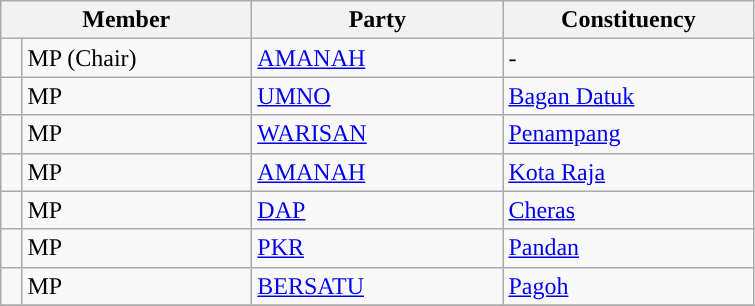<table class="sortable wikitable">
<tr>
<th width="160px" colspan="2" valign="top">Member</th>
<th width="160px" valign="top">Party</th>
<th width="160px" valign="top">Constituency</th>
</tr>
<tr>
<td></td>
<td> MP (Chair)</td>
<td><a href='#'>AMANAH</a></td>
<td>-</td>
</tr>
<tr>
<td></td>
<td> MP</td>
<td><a href='#'>UMNO</a></td>
<td><a href='#'>Bagan Datuk</a></td>
</tr>
<tr>
<td></td>
<td> MP</td>
<td><a href='#'>WARISAN</a></td>
<td><a href='#'>Penampang</a></td>
</tr>
<tr>
<td></td>
<td> MP</td>
<td><a href='#'>AMANAH</a></td>
<td><a href='#'>Kota Raja</a></td>
</tr>
<tr>
<td></td>
<td> MP</td>
<td><a href='#'>DAP</a></td>
<td><a href='#'>Cheras</a></td>
</tr>
<tr>
<td></td>
<td> MP</td>
<td><a href='#'>PKR</a></td>
<td><a href='#'>Pandan</a></td>
</tr>
<tr>
<td></td>
<td> MP</td>
<td><a href='#'>BERSATU</a></td>
<td><a href='#'>Pagoh</a></td>
</tr>
<tr>
</tr>
</table>
